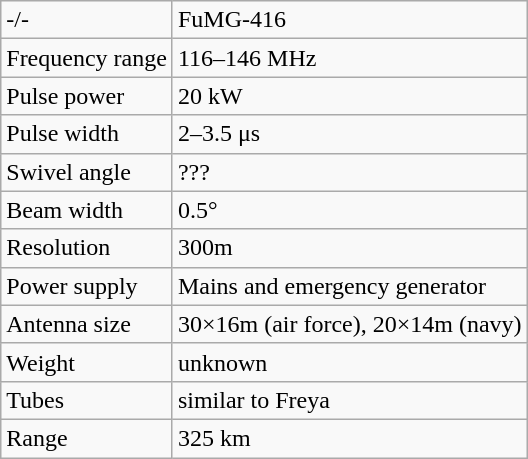<table class="wikitable">
<tr class="hintergrundfarbe5">
<td>-/-</td>
<td>FuMG-416</td>
</tr>
<tr>
<td>Frequency range</td>
<td>116–146 MHz</td>
</tr>
<tr>
<td>Pulse power</td>
<td>20 kW</td>
</tr>
<tr>
<td>Pulse width</td>
<td>2–3.5 μs</td>
</tr>
<tr>
<td>Swivel angle</td>
<td>???</td>
</tr>
<tr>
<td>Beam width</td>
<td>0.5°</td>
</tr>
<tr>
<td>Resolution</td>
<td>300m</td>
</tr>
<tr>
<td>Power supply</td>
<td>Mains and emergency generator</td>
</tr>
<tr>
<td>Antenna size</td>
<td>30×16m (air force), 20×14m (navy)</td>
</tr>
<tr>
<td>Weight</td>
<td>unknown</td>
</tr>
<tr>
<td>Tubes</td>
<td>similar to Freya</td>
</tr>
<tr>
<td>Range</td>
<td>325 km</td>
</tr>
</table>
